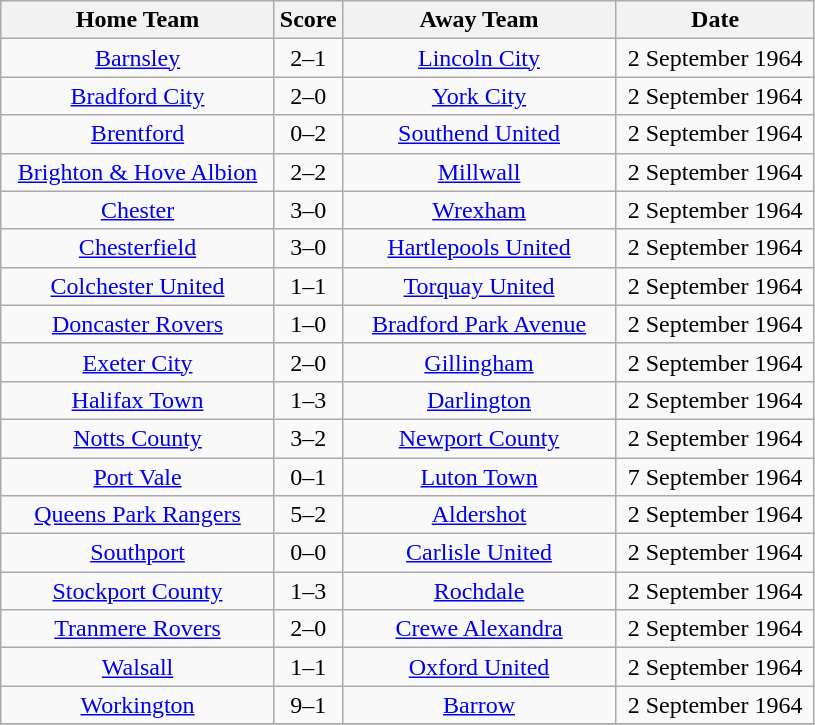<table class="wikitable" style="text-align:center;">
<tr>
<th width=175>Home Team</th>
<th width=20>Score</th>
<th width=175>Away Team</th>
<th width=125>Date</th>
</tr>
<tr>
<td><a href='#'>Barnsley</a></td>
<td>2–1</td>
<td><a href='#'>Lincoln City</a></td>
<td>2 September 1964</td>
</tr>
<tr>
<td><a href='#'>Bradford City</a></td>
<td>2–0</td>
<td><a href='#'>York City</a></td>
<td>2 September 1964</td>
</tr>
<tr>
<td><a href='#'>Brentford</a></td>
<td>0–2</td>
<td><a href='#'>Southend United</a></td>
<td>2 September 1964</td>
</tr>
<tr>
<td><a href='#'>Brighton & Hove Albion</a></td>
<td>2–2</td>
<td><a href='#'>Millwall</a></td>
<td>2 September 1964</td>
</tr>
<tr>
<td><a href='#'>Chester</a></td>
<td>3–0</td>
<td><a href='#'>Wrexham</a></td>
<td>2 September 1964</td>
</tr>
<tr>
<td><a href='#'>Chesterfield</a></td>
<td>3–0</td>
<td><a href='#'>Hartlepools United</a></td>
<td>2 September 1964</td>
</tr>
<tr>
<td><a href='#'>Colchester United</a></td>
<td>1–1</td>
<td><a href='#'>Torquay United</a></td>
<td>2 September 1964</td>
</tr>
<tr>
<td><a href='#'>Doncaster Rovers</a></td>
<td>1–0</td>
<td><a href='#'>Bradford Park Avenue</a></td>
<td>2 September 1964</td>
</tr>
<tr>
<td><a href='#'>Exeter City</a></td>
<td>2–0</td>
<td><a href='#'>Gillingham</a></td>
<td>2 September 1964</td>
</tr>
<tr>
<td><a href='#'>Halifax Town</a></td>
<td>1–3</td>
<td><a href='#'>Darlington</a></td>
<td>2 September 1964</td>
</tr>
<tr>
<td><a href='#'>Notts County</a></td>
<td>3–2</td>
<td><a href='#'>Newport County</a></td>
<td>2 September 1964</td>
</tr>
<tr>
<td><a href='#'>Port Vale</a></td>
<td>0–1</td>
<td><a href='#'>Luton Town</a></td>
<td>7 September 1964</td>
</tr>
<tr>
<td><a href='#'>Queens Park Rangers</a></td>
<td>5–2</td>
<td><a href='#'>Aldershot</a></td>
<td>2 September 1964</td>
</tr>
<tr>
<td><a href='#'>Southport</a></td>
<td>0–0</td>
<td><a href='#'>Carlisle United</a></td>
<td>2 September 1964</td>
</tr>
<tr>
<td><a href='#'>Stockport County</a></td>
<td>1–3</td>
<td><a href='#'>Rochdale</a></td>
<td>2 September 1964</td>
</tr>
<tr>
<td><a href='#'>Tranmere Rovers</a></td>
<td>2–0</td>
<td><a href='#'>Crewe Alexandra</a></td>
<td>2 September 1964</td>
</tr>
<tr>
<td><a href='#'>Walsall</a></td>
<td>1–1</td>
<td><a href='#'>Oxford United</a></td>
<td>2 September 1964</td>
</tr>
<tr>
<td><a href='#'>Workington</a></td>
<td>9–1</td>
<td><a href='#'>Barrow</a></td>
<td>2 September 1964</td>
</tr>
<tr>
</tr>
</table>
